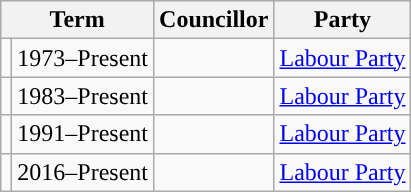<table class="wikitable">
<tr>
<th colspan=2>Term</th>
<th>Councillor</th>
<th>Party</th>
</tr>
<tr>
<td style="background-color: "></td>
<td>1973–Present</td>
<td></td>
<td><a href='#'>Labour Party</a></td>
</tr>
<tr>
<td style="background-color: "></td>
<td>1983–Present</td>
<td></td>
<td><a href='#'>Labour Party</a></td>
</tr>
<tr>
<td style="background-color: "></td>
<td>1991–Present</td>
<td></td>
<td><a href='#'>Labour Party</a></td>
</tr>
<tr>
<td style="background-color: "></td>
<td>2016–Present</td>
<td></td>
<td><a href='#'>Labour Party</a></td>
</tr>
</table>
